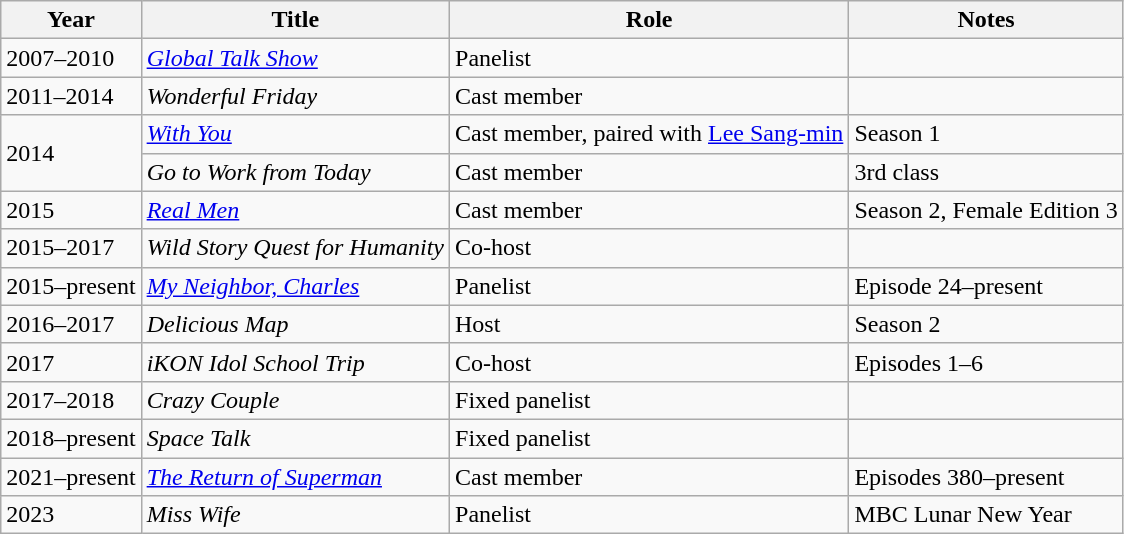<table class="wikitable">
<tr>
<th>Year</th>
<th>Title</th>
<th>Role</th>
<th>Notes</th>
</tr>
<tr>
<td>2007–2010</td>
<td><em><a href='#'>Global Talk Show</a></em></td>
<td>Panelist</td>
<td></td>
</tr>
<tr>
<td>2011–2014</td>
<td><em>Wonderful Friday</em></td>
<td>Cast member</td>
<td></td>
</tr>
<tr>
<td rowspan="2">2014</td>
<td><em><a href='#'>With You</a></em></td>
<td>Cast member, paired with <a href='#'>Lee Sang-min</a></td>
<td>Season 1</td>
</tr>
<tr>
<td><em>Go to Work from Today</em></td>
<td>Cast member</td>
<td>3rd class</td>
</tr>
<tr>
<td>2015</td>
<td><em><a href='#'>Real Men</a></em></td>
<td>Cast member</td>
<td>Season 2, Female Edition 3</td>
</tr>
<tr>
<td>2015–2017</td>
<td><em>Wild Story Quest for Humanity</em></td>
<td>Co-host</td>
<td></td>
</tr>
<tr>
<td>2015–present</td>
<td><em><a href='#'>My Neighbor, Charles</a></em></td>
<td>Panelist</td>
<td>Episode 24–present</td>
</tr>
<tr>
<td>2016–2017</td>
<td><em>Delicious Map</em></td>
<td>Host</td>
<td>Season 2</td>
</tr>
<tr>
<td>2017</td>
<td><em>iKON Idol School Trip</em></td>
<td>Co-host</td>
<td>Episodes 1–6</td>
</tr>
<tr>
<td>2017–2018</td>
<td><em>Crazy Couple</em></td>
<td>Fixed panelist</td>
<td></td>
</tr>
<tr>
<td>2018–present</td>
<td><em>Space Talk</em></td>
<td>Fixed panelist</td>
<td></td>
</tr>
<tr>
<td>2021–present</td>
<td><em><a href='#'>The Return of Superman</a></em></td>
<td>Cast member</td>
<td>Episodes 380–present</td>
</tr>
<tr>
<td>2023</td>
<td><em>Miss Wife</em></td>
<td>Panelist</td>
<td>MBC Lunar New Year</td>
</tr>
</table>
